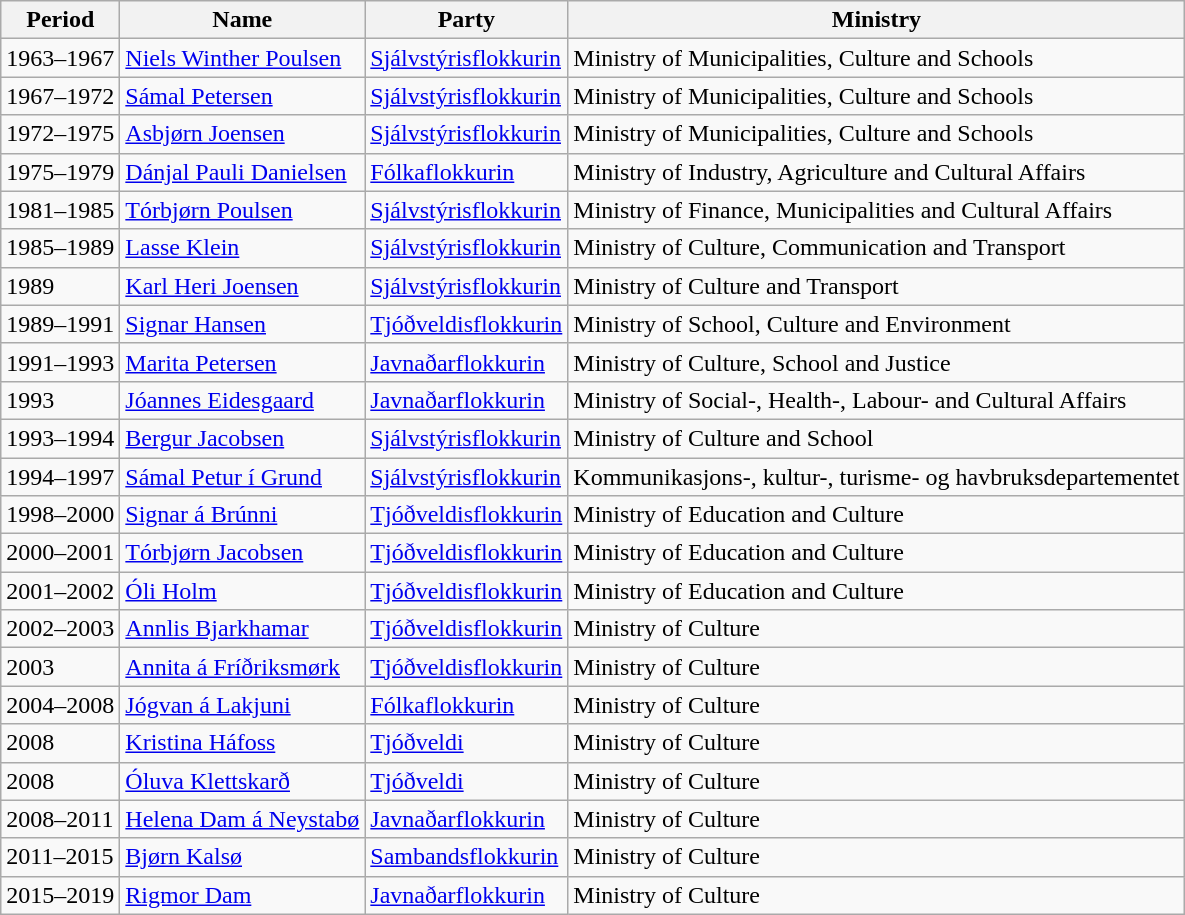<table class="wikitable sortable">
<tr>
<th>Period</th>
<th>Name</th>
<th>Party</th>
<th>Ministry</th>
</tr>
<tr>
<td>1963–1967</td>
<td><a href='#'>Niels Winther Poulsen</a></td>
<td><a href='#'>Sjálvstýrisflokkurin</a></td>
<td>Ministry of Municipalities, Culture and Schools</td>
</tr>
<tr>
<td>1967–1972</td>
<td><a href='#'>Sámal Petersen</a></td>
<td><a href='#'>Sjálvstýrisflokkurin</a></td>
<td>Ministry of Municipalities, Culture and Schools</td>
</tr>
<tr>
<td>1972–1975</td>
<td><a href='#'>Asbjørn Joensen</a></td>
<td><a href='#'>Sjálvstýrisflokkurin</a></td>
<td>Ministry of Municipalities, Culture and Schools</td>
</tr>
<tr>
<td>1975–1979</td>
<td><a href='#'>Dánjal Pauli Danielsen</a></td>
<td><a href='#'>Fólkaflokkurin</a></td>
<td>Ministry of Industry, Agriculture and Cultural Affairs</td>
</tr>
<tr>
<td>1981–1985</td>
<td><a href='#'>Tórbjørn Poulsen</a></td>
<td><a href='#'>Sjálvstýrisflokkurin</a></td>
<td>Ministry of Finance, Municipalities and Cultural Affairs</td>
</tr>
<tr>
<td>1985–1989</td>
<td><a href='#'>Lasse Klein</a></td>
<td><a href='#'>Sjálvstýrisflokkurin</a></td>
<td>Ministry of Culture, Communication and Transport</td>
</tr>
<tr>
<td>1989</td>
<td><a href='#'>Karl Heri Joensen</a></td>
<td><a href='#'>Sjálvstýrisflokkurin</a></td>
<td>Ministry of Culture and Transport</td>
</tr>
<tr>
<td>1989–1991</td>
<td><a href='#'>Signar Hansen</a></td>
<td><a href='#'>Tjóðveldisflokkurin</a></td>
<td>Ministry of School, Culture and Environment</td>
</tr>
<tr>
<td>1991–1993</td>
<td><a href='#'>Marita Petersen</a></td>
<td><a href='#'>Javnaðarflokkurin</a></td>
<td>Ministry of Culture, School and Justice</td>
</tr>
<tr>
<td>1993</td>
<td><a href='#'>Jóannes Eidesgaard</a></td>
<td><a href='#'>Javnaðarflokkurin</a></td>
<td>Ministry of Social-, Health-, Labour- and Cultural Affairs</td>
</tr>
<tr>
<td>1993–1994</td>
<td><a href='#'>Bergur Jacobsen</a></td>
<td><a href='#'>Sjálvstýrisflokkurin</a></td>
<td>Ministry of Culture and School</td>
</tr>
<tr>
<td>1994–1997</td>
<td><a href='#'>Sámal Petur í Grund</a></td>
<td><a href='#'>Sjálvstýrisflokkurin</a></td>
<td>Kommunikasjons-, kultur-, turisme- og havbruksdepartementet</td>
</tr>
<tr>
<td>1998–2000</td>
<td><a href='#'>Signar á Brúnni</a></td>
<td><a href='#'>Tjóðveldisflokkurin</a></td>
<td>Ministry of Education and Culture</td>
</tr>
<tr>
<td>2000–2001</td>
<td><a href='#'>Tórbjørn Jacobsen</a></td>
<td><a href='#'>Tjóðveldisflokkurin</a></td>
<td>Ministry of Education and Culture</td>
</tr>
<tr>
<td>2001–2002</td>
<td><a href='#'>Óli Holm</a></td>
<td><a href='#'>Tjóðveldisflokkurin</a></td>
<td>Ministry of Education and Culture</td>
</tr>
<tr>
<td>2002–2003</td>
<td><a href='#'>Annlis Bjarkhamar</a></td>
<td><a href='#'>Tjóðveldisflokkurin</a></td>
<td>Ministry of Culture</td>
</tr>
<tr>
<td>2003</td>
<td><a href='#'>Annita á Fríðriksmørk</a></td>
<td><a href='#'>Tjóðveldisflokkurin</a></td>
<td>Ministry of Culture</td>
</tr>
<tr>
<td>2004–2008</td>
<td><a href='#'>Jógvan á Lakjuni</a></td>
<td><a href='#'>Fólkaflokkurin</a></td>
<td>Ministry of Culture</td>
</tr>
<tr>
<td>2008</td>
<td><a href='#'>Kristina Háfoss</a></td>
<td><a href='#'>Tjóðveldi</a></td>
<td>Ministry of Culture</td>
</tr>
<tr>
<td>2008</td>
<td><a href='#'>Óluva Klettskarð</a></td>
<td><a href='#'>Tjóðveldi</a></td>
<td>Ministry of Culture</td>
</tr>
<tr>
<td>2008–2011</td>
<td><a href='#'>Helena Dam á Neystabø</a></td>
<td><a href='#'>Javnaðarflokkurin</a></td>
<td>Ministry of Culture</td>
</tr>
<tr>
<td>2011–2015</td>
<td><a href='#'>Bjørn Kalsø</a></td>
<td><a href='#'>Sambandsflokkurin</a></td>
<td>Ministry of Culture</td>
</tr>
<tr>
<td>2015–2019</td>
<td><a href='#'>Rigmor Dam</a></td>
<td><a href='#'>Javnaðarflokkurin</a></td>
<td>Ministry of Culture</td>
</tr>
</table>
